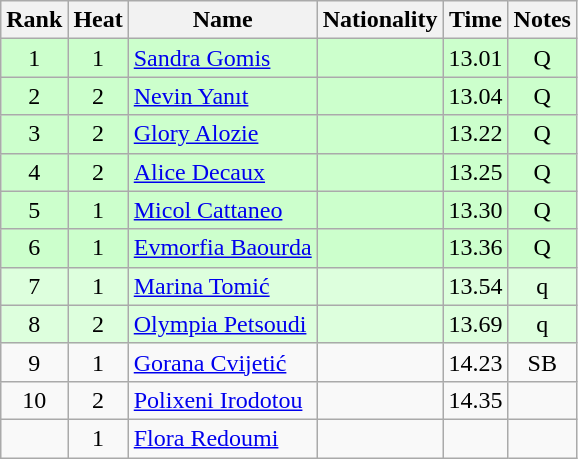<table class="wikitable sortable" style="text-align:center">
<tr>
<th>Rank</th>
<th>Heat</th>
<th>Name</th>
<th>Nationality</th>
<th>Time</th>
<th>Notes</th>
</tr>
<tr bgcolor=ccffcc>
<td>1</td>
<td>1</td>
<td align=left><a href='#'>Sandra Gomis</a></td>
<td align=left></td>
<td>13.01</td>
<td>Q</td>
</tr>
<tr bgcolor=ccffcc>
<td>2</td>
<td>2</td>
<td align=left><a href='#'>Nevin Yanıt</a></td>
<td align=left></td>
<td>13.04</td>
<td>Q</td>
</tr>
<tr bgcolor=ccffcc>
<td>3</td>
<td>2</td>
<td align=left><a href='#'>Glory Alozie</a></td>
<td align=left></td>
<td>13.22</td>
<td>Q</td>
</tr>
<tr bgcolor=ccffcc>
<td>4</td>
<td>2</td>
<td align=left><a href='#'>Alice Decaux</a></td>
<td align=left></td>
<td>13.25</td>
<td>Q</td>
</tr>
<tr bgcolor=ccffcc>
<td>5</td>
<td>1</td>
<td align=left><a href='#'>Micol Cattaneo</a></td>
<td align=left></td>
<td>13.30</td>
<td>Q</td>
</tr>
<tr bgcolor=ccffcc>
<td>6</td>
<td>1</td>
<td align=left><a href='#'>Evmorfia Baourda</a></td>
<td align=left></td>
<td>13.36</td>
<td>Q</td>
</tr>
<tr bgcolor=ddffdd>
<td>7</td>
<td>1</td>
<td align=left><a href='#'>Marina Tomić</a></td>
<td align=left></td>
<td>13.54</td>
<td>q</td>
</tr>
<tr bgcolor=ddffdd>
<td>8</td>
<td>2</td>
<td align=left><a href='#'>Olympia Petsoudi</a></td>
<td align=left></td>
<td>13.69</td>
<td>q</td>
</tr>
<tr>
<td>9</td>
<td>1</td>
<td align=left><a href='#'>Gorana Cvijetić</a></td>
<td align=left></td>
<td>14.23</td>
<td>SB</td>
</tr>
<tr>
<td>10</td>
<td>2</td>
<td align=left><a href='#'>Polixeni Irodotou</a></td>
<td align=left></td>
<td>14.35</td>
<td></td>
</tr>
<tr>
<td></td>
<td>1</td>
<td align=left><a href='#'>Flora Redoumi</a></td>
<td align=left></td>
<td></td>
<td></td>
</tr>
</table>
